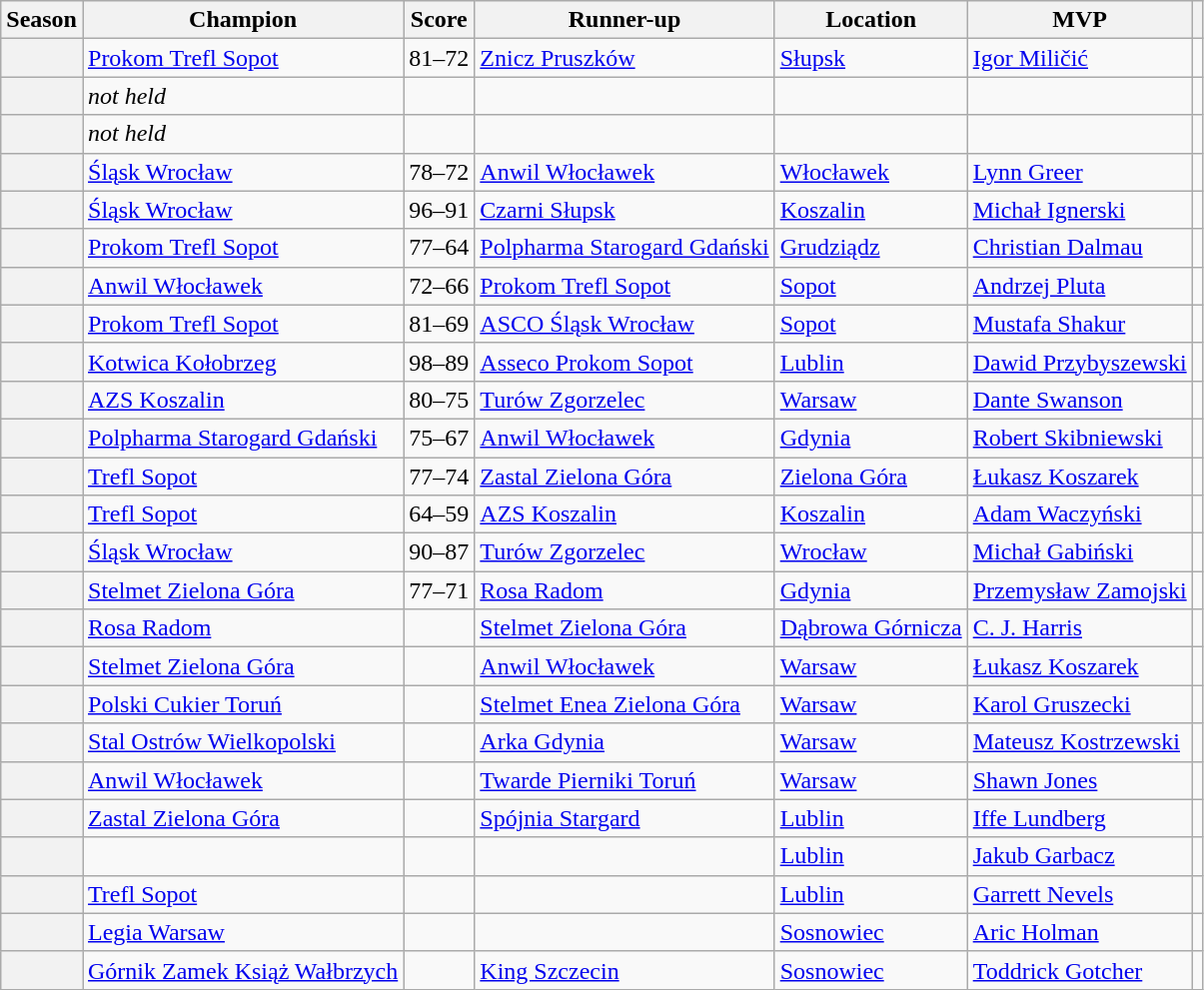<table class="wikitable sortable plainrowheaders">
<tr>
<th scope="col">Season</th>
<th scope="col">Champion</th>
<th scope="col">Score</th>
<th scope="col">Runner-up</th>
<th scope="col">Location</th>
<th scope="col">MVP</th>
<th scope="col"></th>
</tr>
<tr>
<th scope="row"></th>
<td><a href='#'>Prokom Trefl Sopot</a></td>
<td align=center>81–72</td>
<td><a href='#'>Znicz Pruszków</a></td>
<td><a href='#'>Słupsk</a></td>
<td> <a href='#'>Igor Miličić</a></td>
<td></td>
</tr>
<tr>
<th scope="row"></th>
<td><em>not held</em></td>
<td></td>
<td></td>
<td></td>
<td></td>
<td></td>
</tr>
<tr>
<th scope="row"></th>
<td><em>not held</em></td>
<td></td>
<td></td>
<td></td>
<td></td>
<td></td>
</tr>
<tr>
<th scope="row"></th>
<td><a href='#'>Śląsk Wrocław</a></td>
<td align=center>78–72</td>
<td><a href='#'>Anwil Włocławek</a></td>
<td><a href='#'>Włocławek</a></td>
<td> <a href='#'>Lynn Greer</a></td>
<td></td>
</tr>
<tr>
<th scope="row"></th>
<td><a href='#'>Śląsk Wrocław</a></td>
<td align=center>96–91</td>
<td><a href='#'>Czarni Słupsk</a></td>
<td><a href='#'>Koszalin</a></td>
<td> <a href='#'>Michał Ignerski</a></td>
<td></td>
</tr>
<tr>
<th scope="row"></th>
<td><a href='#'>Prokom Trefl Sopot</a></td>
<td align=center>77–64</td>
<td><a href='#'>Polpharma Starogard Gdański</a></td>
<td><a href='#'>Grudziądz</a></td>
<td> <a href='#'>Christian Dalmau</a></td>
<td></td>
</tr>
<tr>
<th scope="row"></th>
<td><a href='#'>Anwil Włocławek</a></td>
<td align=center>72–66</td>
<td><a href='#'>Prokom Trefl Sopot</a></td>
<td><a href='#'>Sopot</a></td>
<td> <a href='#'>Andrzej Pluta</a></td>
<td></td>
</tr>
<tr>
<th scope="row"></th>
<td><a href='#'>Prokom Trefl Sopot</a></td>
<td align=center>81–69</td>
<td><a href='#'>ASCO Śląsk Wrocław</a></td>
<td><a href='#'>Sopot</a></td>
<td> <a href='#'>Mustafa Shakur</a></td>
<td></td>
</tr>
<tr>
<th scope="row"></th>
<td><a href='#'>Kotwica Kołobrzeg</a></td>
<td align=center>98–89</td>
<td><a href='#'>Asseco Prokom Sopot</a></td>
<td><a href='#'>Lublin</a></td>
<td> <a href='#'>Dawid Przybyszewski</a></td>
<td align=center></td>
</tr>
<tr>
<th scope="row"></th>
<td><a href='#'>AZS Koszalin</a></td>
<td align=center>80–75</td>
<td><a href='#'>Turów Zgorzelec</a></td>
<td><a href='#'>Warsaw</a></td>
<td> <a href='#'>Dante Swanson</a></td>
<td align=center></td>
</tr>
<tr>
<th scope="row"></th>
<td><a href='#'>Polpharma Starogard Gdański</a></td>
<td align=center>75–67</td>
<td><a href='#'>Anwil Włocławek</a></td>
<td><a href='#'>Gdynia</a></td>
<td> <a href='#'>Robert Skibniewski</a></td>
<td align=center></td>
</tr>
<tr>
<th scope="row"></th>
<td><a href='#'>Trefl Sopot</a></td>
<td align=center>77–74</td>
<td><a href='#'>Zastal Zielona Góra</a></td>
<td><a href='#'>Zielona Góra</a></td>
<td> <a href='#'>Łukasz Koszarek</a></td>
<td align=center></td>
</tr>
<tr>
<th scope="row"></th>
<td><a href='#'>Trefl Sopot</a></td>
<td align=center>64–59</td>
<td><a href='#'>AZS Koszalin</a></td>
<td><a href='#'>Koszalin</a></td>
<td> <a href='#'>Adam Waczyński</a></td>
<td align=center></td>
</tr>
<tr>
<th scope="row"></th>
<td><a href='#'>Śląsk Wrocław</a></td>
<td align=center>90–87</td>
<td><a href='#'>Turów Zgorzelec</a></td>
<td><a href='#'>Wrocław</a></td>
<td> <a href='#'>Michał Gabiński</a></td>
<td align=center></td>
</tr>
<tr>
<th scope="row"></th>
<td><a href='#'>Stelmet Zielona Góra</a></td>
<td align=center>77–71</td>
<td><a href='#'>Rosa Radom</a></td>
<td><a href='#'>Gdynia</a></td>
<td> <a href='#'>Przemysław Zamojski</a></td>
<td align=center></td>
</tr>
<tr>
<th scope="row"></th>
<td><a href='#'>Rosa Radom</a></td>
<td></td>
<td><a href='#'>Stelmet Zielona Góra</a></td>
<td><a href='#'>Dąbrowa Górnicza</a></td>
<td> <a href='#'>C. J. Harris</a></td>
<td></td>
</tr>
<tr>
<th scope="row"></th>
<td><a href='#'>Stelmet Zielona Góra</a></td>
<td></td>
<td><a href='#'>Anwil Włocławek</a></td>
<td><a href='#'>Warsaw</a></td>
<td> <a href='#'>Łukasz Koszarek</a></td>
<td></td>
</tr>
<tr>
<th scope="row"></th>
<td><a href='#'>Polski Cukier Toruń</a></td>
<td></td>
<td><a href='#'>Stelmet Enea Zielona Góra</a></td>
<td><a href='#'>Warsaw</a></td>
<td> <a href='#'>Karol Gruszecki</a></td>
<td></td>
</tr>
<tr>
<th scope="row"></th>
<td><a href='#'>Stal Ostrów Wielkopolski</a></td>
<td></td>
<td><a href='#'>Arka Gdynia</a></td>
<td><a href='#'>Warsaw</a></td>
<td> <a href='#'>Mateusz Kostrzewski</a></td>
<td></td>
</tr>
<tr>
<th scope="row"></th>
<td><a href='#'>Anwil Włocławek</a></td>
<td></td>
<td><a href='#'>Twarde Pierniki Toruń</a></td>
<td><a href='#'>Warsaw</a></td>
<td> <a href='#'>Shawn Jones</a></td>
<td></td>
</tr>
<tr>
<th scope="row"></th>
<td><a href='#'>Zastal Zielona Góra</a></td>
<td></td>
<td><a href='#'>Spójnia Stargard</a></td>
<td><a href='#'>Lublin</a></td>
<td> <a href='#'>Iffe Lundberg</a></td>
<td></td>
</tr>
<tr>
<th scope="row"></th>
<td></td>
<td></td>
<td></td>
<td><a href='#'>Lublin</a></td>
<td> <a href='#'>Jakub Garbacz</a></td>
<td></td>
</tr>
<tr>
<th scope="row"></th>
<td><a href='#'>Trefl Sopot</a></td>
<td></td>
<td></td>
<td><a href='#'>Lublin</a></td>
<td> <a href='#'>Garrett Nevels</a></td>
<td></td>
</tr>
<tr>
<th scope="row"></th>
<td><a href='#'>Legia Warsaw</a></td>
<td></td>
<td></td>
<td><a href='#'>Sosnowiec</a></td>
<td> <a href='#'>Aric Holman</a></td>
<td></td>
</tr>
<tr>
<th scope="row"></th>
<td><a href='#'>Górnik Zamek Książ Wałbrzych</a></td>
<td></td>
<td><a href='#'>King Szczecin</a></td>
<td><a href='#'>Sosnowiec</a></td>
<td> <a href='#'>Toddrick Gotcher</a></td>
<td></td>
</tr>
</table>
